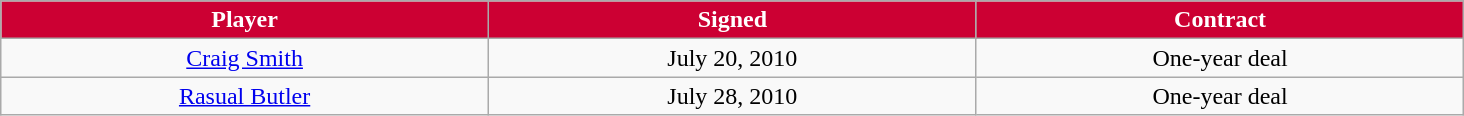<table class="wikitable sortable sortable">
<tr>
<th style="background:#CC0033; color:white" width="10%">Player</th>
<th style="background:#CC0033; color:white" width="10%">Signed</th>
<th style="background:#CC0033; color:white" width="10%">Contract</th>
</tr>
<tr style="text-align: center">
<td><a href='#'>Craig Smith</a></td>
<td>July 20, 2010</td>
<td>One-year deal</td>
</tr>
<tr style="text-align: center">
<td><a href='#'>Rasual Butler</a></td>
<td>July 28, 2010</td>
<td>One-year deal</td>
</tr>
</table>
